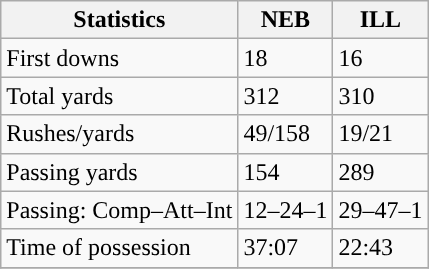<table class="wikitable" style="float: left;">
<tr>
<th>Statistics</th>
<th>NEB</th>
<th>ILL</th>
</tr>
<tr>
<td>First downs</td>
<td>18</td>
<td>16</td>
</tr>
<tr>
<td>Total yards</td>
<td>312</td>
<td>310</td>
</tr>
<tr>
<td>Rushes/yards</td>
<td>49/158</td>
<td>19/21</td>
</tr>
<tr>
<td>Passing yards</td>
<td>154</td>
<td>289</td>
</tr>
<tr>
<td>Passing: Comp–Att–Int</td>
<td>12–24–1</td>
<td>29–47–1</td>
</tr>
<tr>
<td>Time of possession</td>
<td>37:07</td>
<td>22:43</td>
</tr>
<tr>
</tr>
</table>
